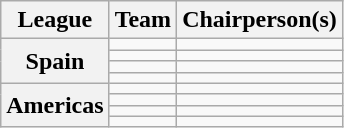<table class="wikitable sortable" style="text-align: left;">
<tr>
<th>League</th>
<th>Team</th>
<th>Chairperson(s)</th>
</tr>
<tr>
<th rowspan=4>Spain</th>
<td></td>
<td></td>
</tr>
<tr>
<td></td>
<td></td>
</tr>
<tr>
<td></td>
<td></td>
</tr>
<tr>
<td></td>
<td></td>
</tr>
<tr>
<th rowspan=4>Americas</th>
<td></td>
<td></td>
</tr>
<tr>
<td></td>
<td></td>
</tr>
<tr>
<td></td>
<td></td>
</tr>
<tr>
<td></td>
<td></td>
</tr>
</table>
